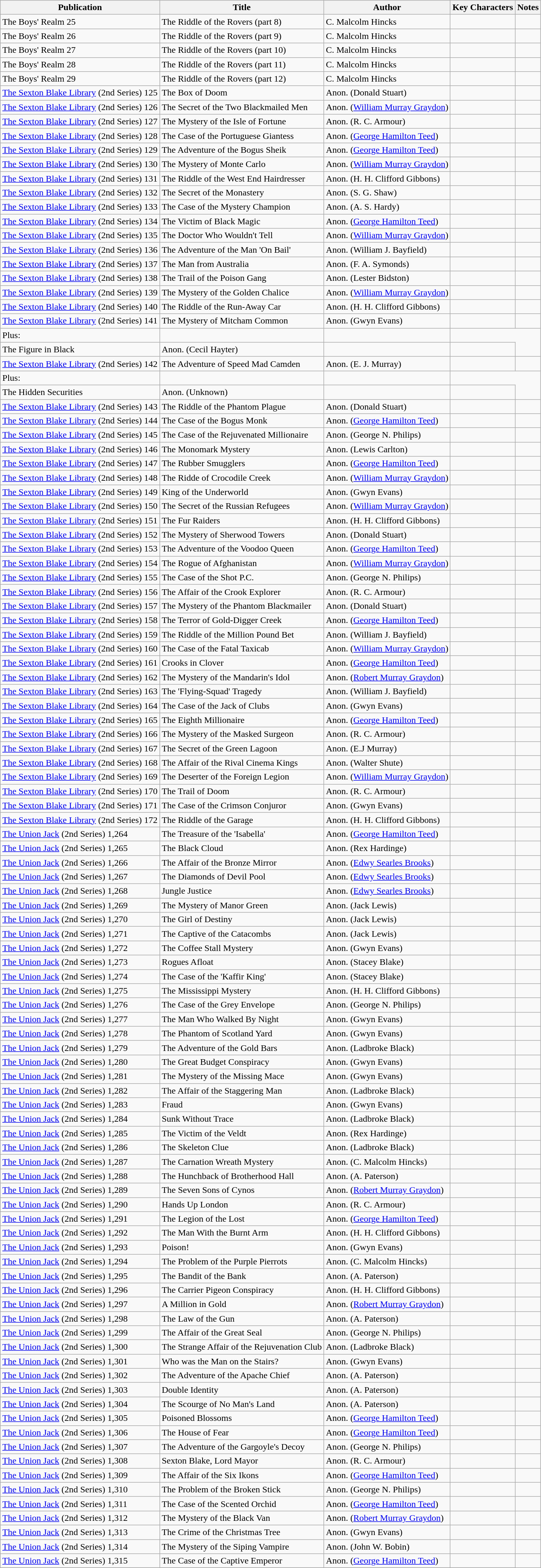<table class="wikitable">
<tr>
<th>Publication</th>
<th>Title</th>
<th>Author</th>
<th>Key Characters</th>
<th>Notes</th>
</tr>
<tr>
<td>The Boys' Realm 25</td>
<td>The Riddle of the Rovers (part 8)</td>
<td>C. Malcolm Hincks</td>
<td></td>
<td></td>
</tr>
<tr>
<td>The Boys' Realm 26</td>
<td>The Riddle of the Rovers (part 9)</td>
<td>C. Malcolm Hincks</td>
<td></td>
<td></td>
</tr>
<tr>
<td>The Boys' Realm 27</td>
<td>The Riddle of the Rovers (part 10)</td>
<td>C. Malcolm Hincks</td>
<td></td>
<td></td>
</tr>
<tr>
<td>The Boys' Realm 28</td>
<td>The Riddle of the Rovers (part 11)</td>
<td>C. Malcolm Hincks</td>
<td></td>
<td></td>
</tr>
<tr>
<td>The Boys' Realm 29</td>
<td>The Riddle of the Rovers (part 12)</td>
<td>C. Malcolm Hincks</td>
<td></td>
<td></td>
</tr>
<tr>
<td><a href='#'>The Sexton Blake Library</a> (2nd Series) 125</td>
<td>The Box of Doom</td>
<td>Anon. (Donald Stuart)</td>
<td></td>
<td></td>
</tr>
<tr>
<td><a href='#'>The Sexton Blake Library</a> (2nd Series) 126</td>
<td>The Secret of the Two Blackmailed Men</td>
<td>Anon. (<a href='#'>William Murray Graydon</a>)</td>
<td></td>
<td></td>
</tr>
<tr>
<td><a href='#'>The Sexton Blake Library</a> (2nd Series) 127</td>
<td>The Mystery of the Isle of Fortune</td>
<td>Anon. (R. C. Armour)</td>
<td></td>
<td></td>
</tr>
<tr>
<td><a href='#'>The Sexton Blake Library</a> (2nd Series) 128</td>
<td>The Case of the Portuguese Giantess</td>
<td>Anon. (<a href='#'>George Hamilton Teed</a>)</td>
<td></td>
<td></td>
</tr>
<tr>
<td><a href='#'>The Sexton Blake Library</a> (2nd Series) 129</td>
<td>The Adventure of the Bogus Sheik</td>
<td>Anon. (<a href='#'>George Hamilton Teed</a>)</td>
<td></td>
<td></td>
</tr>
<tr>
<td><a href='#'>The Sexton Blake Library</a> (2nd Series) 130</td>
<td>The Mystery of Monte Carlo</td>
<td>Anon. (<a href='#'>William Murray Graydon</a>)</td>
<td></td>
<td></td>
</tr>
<tr>
<td><a href='#'>The Sexton Blake Library</a> (2nd Series) 131</td>
<td>The Riddle of the West End Hairdresser</td>
<td>Anon. (H. H. Clifford Gibbons)</td>
<td></td>
<td></td>
</tr>
<tr>
<td><a href='#'>The Sexton Blake Library</a> (2nd Series) 132</td>
<td>The Secret of the Monastery</td>
<td>Anon. (S. G. Shaw)</td>
<td></td>
<td></td>
</tr>
<tr>
<td><a href='#'>The Sexton Blake Library</a> (2nd Series) 133</td>
<td>The Case of the Mystery Champion</td>
<td>Anon. (A. S. Hardy)</td>
<td></td>
<td></td>
</tr>
<tr>
<td><a href='#'>The Sexton Blake Library</a> (2nd Series) 134</td>
<td>The Victim of Black Magic</td>
<td>Anon. (<a href='#'>George Hamilton Teed</a>)</td>
<td></td>
<td></td>
</tr>
<tr>
<td><a href='#'>The Sexton Blake Library</a> (2nd Series) 135</td>
<td>The Doctor Who Wouldn't Tell</td>
<td>Anon. (<a href='#'>William Murray Graydon</a>)</td>
<td></td>
<td></td>
</tr>
<tr>
<td><a href='#'>The Sexton Blake Library</a> (2nd Series) 136</td>
<td>The Adventure of the Man 'On Bail'</td>
<td>Anon. (William J. Bayfield)</td>
<td></td>
<td></td>
</tr>
<tr>
<td><a href='#'>The Sexton Blake Library</a> (2nd Series) 137</td>
<td>The Man from Australia</td>
<td>Anon. (F. A. Symonds)</td>
<td></td>
<td></td>
</tr>
<tr>
<td><a href='#'>The Sexton Blake Library</a> (2nd Series) 138</td>
<td>The Trail of the Poison Gang</td>
<td>Anon. (Lester Bidston)</td>
<td></td>
<td></td>
</tr>
<tr>
<td><a href='#'>The Sexton Blake Library</a> (2nd Series) 139</td>
<td>The Mystery of the Golden Chalice</td>
<td>Anon. (<a href='#'>William Murray Graydon</a>)</td>
<td></td>
<td></td>
</tr>
<tr>
<td><a href='#'>The Sexton Blake Library</a> (2nd Series) 140</td>
<td>The Riddle of the Run-Away Car</td>
<td>Anon. (H. H. Clifford Gibbons)</td>
<td></td>
<td></td>
</tr>
<tr>
<td><a href='#'>The Sexton Blake Library</a> (2nd Series) 141</td>
<td>The Mystery of Mitcham Common</td>
<td>Anon. (Gwyn Evans)</td>
<td></td>
<td></td>
</tr>
<tr>
<td>Plus:</td>
<td></td>
<td></td>
</tr>
<tr>
<td>The Figure in Black</td>
<td>Anon. (Cecil Hayter)</td>
<td></td>
<td></td>
</tr>
<tr>
<td><a href='#'>The Sexton Blake Library</a> (2nd Series) 142</td>
<td>The Adventure of Speed Mad Camden</td>
<td>Anon. (E. J. Murray)</td>
<td></td>
<td></td>
</tr>
<tr>
<td>Plus:</td>
<td></td>
<td></td>
</tr>
<tr>
<td>The Hidden Securities</td>
<td>Anon. (Unknown)</td>
<td></td>
<td></td>
</tr>
<tr>
<td><a href='#'>The Sexton Blake Library</a> (2nd Series) 143</td>
<td>The Riddle of the Phantom Plague</td>
<td>Anon. (Donald Stuart)</td>
<td></td>
<td></td>
</tr>
<tr>
<td><a href='#'>The Sexton Blake Library</a> (2nd Series) 144</td>
<td>The Case of the Bogus Monk</td>
<td>Anon. (<a href='#'>George Hamilton Teed</a>)</td>
<td></td>
<td></td>
</tr>
<tr>
<td><a href='#'>The Sexton Blake Library</a> (2nd Series) 145</td>
<td>The Case of the Rejuvenated Millionaire</td>
<td>Anon. (George N. Philips)</td>
<td></td>
<td></td>
</tr>
<tr>
<td><a href='#'>The Sexton Blake Library</a> (2nd Series) 146</td>
<td>The Monomark Mystery</td>
<td>Anon. (Lewis Carlton)</td>
<td></td>
<td></td>
</tr>
<tr>
<td><a href='#'>The Sexton Blake Library</a> (2nd Series) 147</td>
<td>The Rubber Smugglers</td>
<td>Anon. (<a href='#'>George Hamilton Teed</a>)</td>
<td></td>
<td></td>
</tr>
<tr>
<td><a href='#'>The Sexton Blake Library</a> (2nd Series) 148</td>
<td>The Ridde of Crocodile Creek</td>
<td>Anon. (<a href='#'>William Murray Graydon</a>)</td>
<td></td>
<td></td>
</tr>
<tr>
<td><a href='#'>The Sexton Blake Library</a> (2nd Series) 149</td>
<td>King of the Underworld</td>
<td>Anon. (Gwyn Evans)</td>
<td></td>
<td></td>
</tr>
<tr>
<td><a href='#'>The Sexton Blake Library</a> (2nd Series) 150</td>
<td>The Secret of the Russian Refugees</td>
<td>Anon. (<a href='#'>William Murray Graydon</a>)</td>
<td></td>
<td></td>
</tr>
<tr>
<td><a href='#'>The Sexton Blake Library</a> (2nd Series) 151</td>
<td>The Fur Raiders</td>
<td>Anon. (H. H. Clifford Gibbons)</td>
<td></td>
<td></td>
</tr>
<tr>
<td><a href='#'>The Sexton Blake Library</a> (2nd Series) 152</td>
<td>The Mystery of Sherwood Towers</td>
<td>Anon. (Donald Stuart)</td>
<td></td>
<td></td>
</tr>
<tr>
<td><a href='#'>The Sexton Blake Library</a> (2nd Series) 153</td>
<td>The Adventure of the Voodoo Queen</td>
<td>Anon. (<a href='#'>George Hamilton Teed</a>)</td>
<td></td>
<td></td>
</tr>
<tr>
<td><a href='#'>The Sexton Blake Library</a> (2nd Series) 154</td>
<td>The Rogue of Afghanistan</td>
<td>Anon. (<a href='#'>William Murray Graydon</a>)</td>
<td></td>
<td></td>
</tr>
<tr>
<td><a href='#'>The Sexton Blake Library</a> (2nd Series) 155</td>
<td>The Case of the Shot P.C.</td>
<td>Anon. (George N. Philips)</td>
<td></td>
<td></td>
</tr>
<tr>
<td><a href='#'>The Sexton Blake Library</a> (2nd Series) 156</td>
<td>The Affair of the Crook Explorer</td>
<td>Anon. (R. C. Armour)</td>
<td></td>
<td></td>
</tr>
<tr>
<td><a href='#'>The Sexton Blake Library</a> (2nd Series) 157</td>
<td>The Mystery of the Phantom Blackmailer</td>
<td>Anon. (Donald Stuart)</td>
<td></td>
<td></td>
</tr>
<tr>
<td><a href='#'>The Sexton Blake Library</a> (2nd Series) 158</td>
<td>The Terror of Gold-Digger Creek</td>
<td>Anon. (<a href='#'>George Hamilton Teed</a>)</td>
<td></td>
<td></td>
</tr>
<tr>
<td><a href='#'>The Sexton Blake Library</a> (2nd Series) 159</td>
<td>The Riddle of the Million Pound Bet</td>
<td>Anon. (William J. Bayfield)</td>
<td></td>
<td></td>
</tr>
<tr>
<td><a href='#'>The Sexton Blake Library</a> (2nd Series) 160</td>
<td>The Case of the Fatal Taxicab</td>
<td>Anon. (<a href='#'>William Murray Graydon</a>)</td>
<td></td>
<td></td>
</tr>
<tr>
<td><a href='#'>The Sexton Blake Library</a> (2nd Series) 161</td>
<td>Crooks in Clover</td>
<td>Anon. (<a href='#'>George Hamilton Teed</a>)</td>
<td></td>
<td></td>
</tr>
<tr>
<td><a href='#'>The Sexton Blake Library</a> (2nd Series) 162</td>
<td>The Mystery of the Mandarin's Idol</td>
<td>Anon. (<a href='#'>Robert Murray Graydon</a>)</td>
<td></td>
<td></td>
</tr>
<tr>
<td><a href='#'>The Sexton Blake Library</a> (2nd Series) 163</td>
<td>The 'Flying-Squad' Tragedy</td>
<td>Anon. (William J. Bayfield)</td>
<td></td>
<td></td>
</tr>
<tr>
<td><a href='#'>The Sexton Blake Library</a> (2nd Series) 164</td>
<td>The Case of the Jack of Clubs</td>
<td>Anon. (Gwyn Evans)</td>
<td></td>
<td></td>
</tr>
<tr>
<td><a href='#'>The Sexton Blake Library</a> (2nd Series) 165</td>
<td>The Eighth Millionaire</td>
<td>Anon. (<a href='#'>George Hamilton Teed</a>)</td>
<td></td>
<td></td>
</tr>
<tr>
<td><a href='#'>The Sexton Blake Library</a> (2nd Series) 166</td>
<td>The Mystery of the Masked Surgeon</td>
<td>Anon. (R. C. Armour)</td>
<td></td>
<td></td>
</tr>
<tr>
<td><a href='#'>The Sexton Blake Library</a> (2nd Series) 167</td>
<td>The Secret of the Green Lagoon</td>
<td>Anon. (E.J Murray)</td>
<td></td>
<td></td>
</tr>
<tr>
<td><a href='#'>The Sexton Blake Library</a> (2nd Series) 168</td>
<td>The Affair of the Rival Cinema Kings</td>
<td>Anon. (Walter Shute)</td>
<td></td>
<td></td>
</tr>
<tr>
<td><a href='#'>The Sexton Blake Library</a> (2nd Series) 169</td>
<td>The Deserter of the Foreign Legion</td>
<td>Anon. (<a href='#'>William Murray Graydon</a>)</td>
<td></td>
<td></td>
</tr>
<tr>
<td><a href='#'>The Sexton Blake Library</a> (2nd Series) 170</td>
<td>The Trail of Doom</td>
<td>Anon. (R. C. Armour)</td>
<td></td>
<td></td>
</tr>
<tr>
<td><a href='#'>The Sexton Blake Library</a> (2nd Series) 171</td>
<td>The Case of the Crimson Conjuror</td>
<td>Anon. (Gwyn Evans)</td>
<td></td>
<td></td>
</tr>
<tr>
<td><a href='#'>The Sexton Blake Library</a> (2nd Series) 172</td>
<td>The Riddle of the Garage</td>
<td>Anon. (H. H. Clifford Gibbons)</td>
<td></td>
<td></td>
</tr>
<tr>
<td><a href='#'>The Union Jack</a> (2nd Series) 1,264</td>
<td>The Treasure of the 'Isabella'</td>
<td>Anon. (<a href='#'>George Hamilton Teed</a>)</td>
<td></td>
<td></td>
</tr>
<tr>
<td><a href='#'>The Union Jack</a> (2nd Series) 1,265</td>
<td>The Black Cloud</td>
<td>Anon. (Rex Hardinge)</td>
<td></td>
<td></td>
</tr>
<tr>
<td><a href='#'>The Union Jack</a> (2nd Series) 1,266</td>
<td>The Affair of the Bronze Mirror</td>
<td>Anon. (<a href='#'>Edwy Searles Brooks</a>)</td>
<td></td>
<td></td>
</tr>
<tr>
<td><a href='#'>The Union Jack</a> (2nd Series) 1,267</td>
<td>The Diamonds of Devil Pool</td>
<td>Anon. (<a href='#'>Edwy Searles Brooks</a>)</td>
<td></td>
<td></td>
</tr>
<tr>
<td><a href='#'>The Union Jack</a> (2nd Series) 1,268</td>
<td>Jungle Justice</td>
<td>Anon. (<a href='#'>Edwy Searles Brooks</a>)</td>
<td></td>
<td></td>
</tr>
<tr>
<td><a href='#'>The Union Jack</a> (2nd Series) 1,269</td>
<td>The Mystery of Manor Green</td>
<td>Anon. (Jack Lewis)</td>
<td></td>
<td></td>
</tr>
<tr>
<td><a href='#'>The Union Jack</a> (2nd Series) 1,270</td>
<td>The Girl of Destiny</td>
<td>Anon. (Jack Lewis)</td>
<td></td>
<td></td>
</tr>
<tr>
<td><a href='#'>The Union Jack</a> (2nd Series) 1,271</td>
<td>The Captive of the Catacombs</td>
<td>Anon. (Jack Lewis)</td>
<td></td>
<td></td>
</tr>
<tr>
<td><a href='#'>The Union Jack</a> (2nd Series) 1,272</td>
<td>The Coffee Stall Mystery</td>
<td>Anon. (Gwyn Evans)</td>
<td></td>
<td></td>
</tr>
<tr>
<td><a href='#'>The Union Jack</a> (2nd Series) 1,273</td>
<td>Rogues Afloat</td>
<td>Anon. (Stacey Blake)</td>
<td></td>
<td></td>
</tr>
<tr>
<td><a href='#'>The Union Jack</a> (2nd Series) 1,274</td>
<td>The Case of the 'Kaffir King'</td>
<td>Anon. (Stacey Blake)</td>
<td></td>
<td></td>
</tr>
<tr>
<td><a href='#'>The Union Jack</a> (2nd Series) 1,275</td>
<td>The Mississippi Mystery</td>
<td>Anon. (H. H. Clifford Gibbons)</td>
<td></td>
<td></td>
</tr>
<tr>
<td><a href='#'>The Union Jack</a> (2nd Series) 1,276</td>
<td>The Case of the Grey Envelope</td>
<td>Anon. (George N. Philips)</td>
<td></td>
<td></td>
</tr>
<tr>
<td><a href='#'>The Union Jack</a> (2nd Series) 1,277</td>
<td>The Man Who Walked By Night</td>
<td>Anon. (Gwyn Evans)</td>
<td></td>
<td></td>
</tr>
<tr>
<td><a href='#'>The Union Jack</a> (2nd Series) 1,278</td>
<td>The Phantom of Scotland Yard</td>
<td>Anon. (Gwyn Evans)</td>
<td></td>
<td></td>
</tr>
<tr>
<td><a href='#'>The Union Jack</a> (2nd Series) 1,279</td>
<td>The Adventure of the Gold Bars</td>
<td>Anon. (Ladbroke Black)</td>
<td></td>
<td></td>
</tr>
<tr>
<td><a href='#'>The Union Jack</a> (2nd Series) 1,280</td>
<td>The Great Budget Conspiracy</td>
<td>Anon. (Gwyn Evans)</td>
<td></td>
<td></td>
</tr>
<tr>
<td><a href='#'>The Union Jack</a> (2nd Series) 1,281</td>
<td>The Mystery of the Missing Mace</td>
<td>Anon. (Gwyn Evans)</td>
<td></td>
<td></td>
</tr>
<tr>
<td><a href='#'>The Union Jack</a> (2nd Series) 1,282</td>
<td>The Affair of the Staggering Man</td>
<td>Anon. (Ladbroke Black)</td>
<td></td>
<td></td>
</tr>
<tr>
<td><a href='#'>The Union Jack</a> (2nd Series) 1,283</td>
<td>Fraud</td>
<td>Anon. (Gwyn Evans)</td>
<td></td>
<td></td>
</tr>
<tr>
<td><a href='#'>The Union Jack</a> (2nd Series) 1,284</td>
<td>Sunk Without Trace</td>
<td>Anon. (Ladbroke Black)</td>
<td></td>
<td></td>
</tr>
<tr>
<td><a href='#'>The Union Jack</a> (2nd Series) 1,285</td>
<td>The Victim of the Veldt</td>
<td>Anon. (Rex Hardinge)</td>
<td></td>
<td></td>
</tr>
<tr>
<td><a href='#'>The Union Jack</a> (2nd Series) 1,286</td>
<td>The Skeleton Clue</td>
<td>Anon. (Ladbroke Black)</td>
<td></td>
<td></td>
</tr>
<tr>
<td><a href='#'>The Union Jack</a> (2nd Series) 1,287</td>
<td>The Carnation Wreath Mystery</td>
<td>Anon. (C. Malcolm Hincks)</td>
<td></td>
<td></td>
</tr>
<tr>
<td><a href='#'>The Union Jack</a> (2nd Series) 1,288</td>
<td>The Hunchback of Brotherhood Hall</td>
<td>Anon. (A. Paterson)</td>
<td></td>
<td></td>
</tr>
<tr>
<td><a href='#'>The Union Jack</a> (2nd Series) 1,289</td>
<td>The Seven Sons of Cynos</td>
<td>Anon. (<a href='#'>Robert Murray Graydon</a>)</td>
<td></td>
<td></td>
</tr>
<tr>
<td><a href='#'>The Union Jack</a> (2nd Series) 1,290</td>
<td>Hands Up London</td>
<td>Anon. (R. C. Armour)</td>
<td></td>
<td></td>
</tr>
<tr>
<td><a href='#'>The Union Jack</a> (2nd Series) 1,291</td>
<td>The Legion of the Lost</td>
<td>Anon. (<a href='#'>George Hamilton Teed</a>)</td>
<td></td>
<td></td>
</tr>
<tr>
<td><a href='#'>The Union Jack</a> (2nd Series) 1,292</td>
<td>The Man With the Burnt Arm</td>
<td>Anon. (H. H. Clifford Gibbons)</td>
<td></td>
<td></td>
</tr>
<tr>
<td><a href='#'>The Union Jack</a> (2nd Series) 1,293</td>
<td>Poison!</td>
<td>Anon. (Gwyn Evans)</td>
<td></td>
<td></td>
</tr>
<tr>
<td><a href='#'>The Union Jack</a> (2nd Series) 1,294</td>
<td>The Problem of the Purple Pierrots</td>
<td>Anon. (C. Malcolm Hincks)</td>
<td></td>
<td></td>
</tr>
<tr>
<td><a href='#'>The Union Jack</a> (2nd Series) 1,295</td>
<td>The Bandit of the Bank</td>
<td>Anon. (A. Paterson)</td>
<td></td>
<td></td>
</tr>
<tr>
<td><a href='#'>The Union Jack</a> (2nd Series) 1,296</td>
<td>The Carrier Pigeon Conspiracy</td>
<td>Anon. (H. H. Clifford Gibbons)</td>
<td></td>
<td></td>
</tr>
<tr>
<td><a href='#'>The Union Jack</a> (2nd Series) 1,297</td>
<td>A Million in Gold</td>
<td>Anon. (<a href='#'>Robert Murray Graydon</a>)</td>
<td></td>
<td></td>
</tr>
<tr>
<td><a href='#'>The Union Jack</a> (2nd Series) 1,298</td>
<td>The Law of the Gun</td>
<td>Anon. (A. Paterson)</td>
<td></td>
<td></td>
</tr>
<tr>
<td><a href='#'>The Union Jack</a> (2nd Series) 1,299</td>
<td>The Affair of the Great Seal</td>
<td>Anon. (George N. Philips)</td>
<td></td>
<td></td>
</tr>
<tr>
<td><a href='#'>The Union Jack</a> (2nd Series) 1,300</td>
<td>The Strange Affair of the Rejuvenation Club</td>
<td>Anon. (Ladbroke Black)</td>
<td></td>
<td></td>
</tr>
<tr>
<td><a href='#'>The Union Jack</a> (2nd Series) 1,301</td>
<td>Who was the Man on the Stairs?</td>
<td>Anon. (Gwyn Evans)</td>
<td></td>
<td></td>
</tr>
<tr>
<td><a href='#'>The Union Jack</a> (2nd Series) 1,302</td>
<td>The Adventure of the Apache Chief</td>
<td>Anon. (A. Paterson)</td>
<td></td>
<td></td>
</tr>
<tr>
<td><a href='#'>The Union Jack</a> (2nd Series) 1,303</td>
<td>Double Identity</td>
<td>Anon. (A. Paterson)</td>
<td></td>
<td></td>
</tr>
<tr>
<td><a href='#'>The Union Jack</a> (2nd Series) 1,304</td>
<td>The Scourge of No Man's Land</td>
<td>Anon. (A. Paterson)</td>
<td></td>
<td></td>
</tr>
<tr>
<td><a href='#'>The Union Jack</a> (2nd Series) 1,305</td>
<td>Poisoned Blossoms</td>
<td>Anon. (<a href='#'>George Hamilton Teed</a>)</td>
<td></td>
<td></td>
</tr>
<tr>
<td><a href='#'>The Union Jack</a> (2nd Series) 1,306</td>
<td>The House of Fear</td>
<td>Anon. (<a href='#'>George Hamilton Teed</a>)</td>
<td></td>
<td></td>
</tr>
<tr>
<td><a href='#'>The Union Jack</a> (2nd Series) 1,307</td>
<td>The Adventure of the Gargoyle's Decoy</td>
<td>Anon. (George N. Philips)</td>
<td></td>
<td></td>
</tr>
<tr>
<td><a href='#'>The Union Jack</a> (2nd Series) 1,308</td>
<td>Sexton Blake, Lord Mayor</td>
<td>Anon. (R. C. Armour)</td>
<td></td>
<td></td>
</tr>
<tr>
<td><a href='#'>The Union Jack</a> (2nd Series) 1,309</td>
<td>The Affair of the Six Ikons</td>
<td>Anon. (<a href='#'>George Hamilton Teed</a>)</td>
<td></td>
<td></td>
</tr>
<tr>
<td><a href='#'>The Union Jack</a> (2nd Series) 1,310</td>
<td>The Problem of the Broken Stick</td>
<td>Anon. (George N. Philips)</td>
<td></td>
<td></td>
</tr>
<tr>
<td><a href='#'>The Union Jack</a> (2nd Series) 1,311</td>
<td>The Case of the Scented Orchid</td>
<td>Anon. (<a href='#'>George Hamilton Teed</a>)</td>
<td></td>
<td></td>
</tr>
<tr>
<td><a href='#'>The Union Jack</a> (2nd Series) 1,312</td>
<td>The Mystery of the Black Van</td>
<td>Anon. (<a href='#'>Robert Murray Graydon</a>)</td>
<td></td>
<td></td>
</tr>
<tr>
<td><a href='#'>The Union Jack</a> (2nd Series) 1,313</td>
<td>The Crime of the Christmas Tree</td>
<td>Anon. (Gwyn Evans)</td>
<td></td>
<td></td>
</tr>
<tr>
<td><a href='#'>The Union Jack</a> (2nd Series) 1,314</td>
<td>The Mystery of the Siping Vampire</td>
<td>Anon. (John W. Bobin)</td>
<td></td>
<td></td>
</tr>
<tr>
<td><a href='#'>The Union Jack</a> (2nd Series) 1,315</td>
<td>The Case of the Captive Emperor</td>
<td>Anon. (<a href='#'>George Hamilton Teed</a>)</td>
<td></td>
</tr>
<tr>
</tr>
</table>
